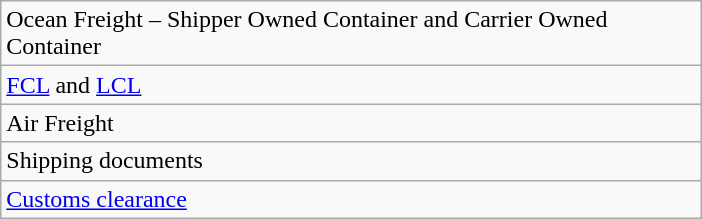<table class="wikitable">
<tr>
<td width="460pt">Ocean Freight – Shipper Owned Container and Carrier Owned Container</td>
</tr>
<tr>
<td><a href='#'>FCL</a> and <a href='#'>LCL</a></td>
</tr>
<tr>
<td>Air Freight</td>
</tr>
<tr>
<td>Shipping documents</td>
</tr>
<tr>
<td><a href='#'>Customs clearance</a></td>
</tr>
</table>
